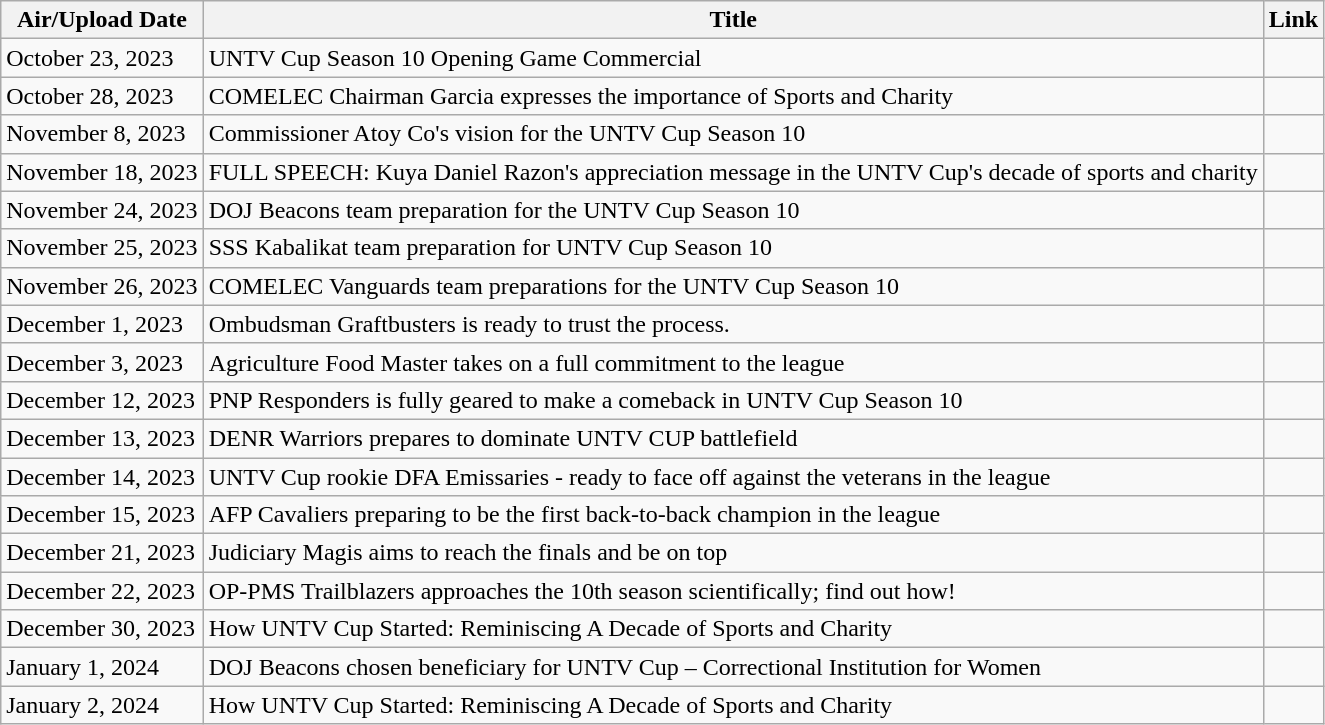<table class="wikitable sortable" style="text-align:left">
<tr>
<th>Air/Upload Date</th>
<th>Title</th>
<th>Link</th>
</tr>
<tr>
<td>October 23, 2023</td>
<td>UNTV Cup Season 10 Opening Game Commercial</td>
<td align=center></td>
</tr>
<tr>
<td>October 28, 2023</td>
<td>COMELEC Chairman Garcia expresses the importance of Sports and Charity</td>
<td align=center></td>
</tr>
<tr>
<td>November 8, 2023</td>
<td>Commissioner Atoy Co's vision for the UNTV Cup Season 10</td>
<td align=center></td>
</tr>
<tr>
<td>November 18, 2023</td>
<td>FULL SPEECH: Kuya Daniel Razon's appreciation message in the UNTV Cup's decade of sports and charity</td>
<td align=center></td>
</tr>
<tr>
<td>November 24, 2023</td>
<td>DOJ Beacons team preparation for the UNTV Cup Season 10</td>
<td align=center></td>
</tr>
<tr>
<td>November 25, 2023</td>
<td>SSS Kabalikat team preparation for UNTV Cup Season 10</td>
<td align=center></td>
</tr>
<tr>
<td>November 26, 2023</td>
<td>COMELEC Vanguards team preparations for the UNTV Cup Season 10</td>
<td align=center></td>
</tr>
<tr>
<td>December 1, 2023</td>
<td>Ombudsman Graftbusters is ready to trust the process.</td>
<td align=center></td>
</tr>
<tr>
<td>December 3, 2023</td>
<td>Agriculture Food Master takes on a full commitment to the league</td>
<td align=center></td>
</tr>
<tr>
<td>December 12, 2023</td>
<td>PNP Responders is fully geared to make a comeback in UNTV Cup Season 10</td>
<td align=center></td>
</tr>
<tr>
<td>December 13, 2023</td>
<td>DENR Warriors prepares to dominate UNTV CUP battlefield</td>
<td align=center></td>
</tr>
<tr>
<td>December 14, 2023</td>
<td>UNTV Cup rookie DFA Emissaries - ready to face off against the veterans in the league</td>
<td align=center></td>
</tr>
<tr>
<td>December 15, 2023</td>
<td>AFP Cavaliers preparing to be the first back-to-back champion in the league</td>
<td align=center></td>
</tr>
<tr>
<td>December 21, 2023</td>
<td>Judiciary Magis aims to reach the finals and be on top</td>
<td align=center></td>
</tr>
<tr>
<td>December 22, 2023</td>
<td>OP-PMS Trailblazers approaches the 10th season scientifically; find out how!</td>
<td align=center></td>
</tr>
<tr>
<td>December 30, 2023</td>
<td>How UNTV Cup Started: Reminiscing A Decade of Sports and Charity</td>
<td align=center></td>
</tr>
<tr>
<td>January 1, 2024</td>
<td>DOJ Beacons chosen beneficiary for UNTV Cup – Correctional Institution for Women</td>
<td align=center></td>
</tr>
<tr>
<td>January 2, 2024</td>
<td>How UNTV Cup Started: Reminiscing A Decade of Sports and Charity</td>
<td align=center></td>
</tr>
</table>
